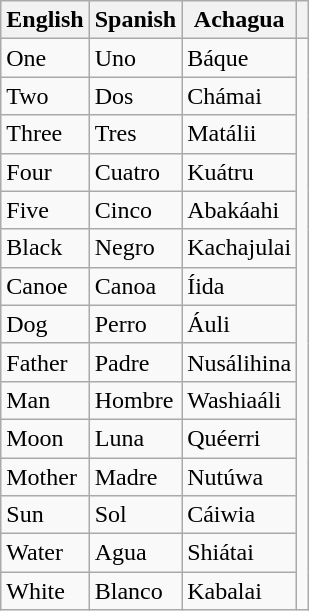<table class="wikitable">
<tr>
<th>English</th>
<th>Spanish</th>
<th>Achagua</th>
<th></th>
</tr>
<tr>
<td>One</td>
<td>Uno</td>
<td>Báque</td>
<td rowspan="15"></td>
</tr>
<tr>
<td>Two</td>
<td>Dos</td>
<td>Chámai</td>
</tr>
<tr>
<td>Three</td>
<td>Tres</td>
<td>Matálii</td>
</tr>
<tr>
<td>Four</td>
<td>Cuatro</td>
<td>Kuátru</td>
</tr>
<tr>
<td>Five</td>
<td>Cinco</td>
<td>Abakáahi</td>
</tr>
<tr>
<td>Black</td>
<td>Negro</td>
<td>Kachajulai</td>
</tr>
<tr>
<td>Canoe</td>
<td>Canoa</td>
<td>Íida</td>
</tr>
<tr>
<td>Dog</td>
<td>Perro</td>
<td>Áuli</td>
</tr>
<tr>
<td>Father</td>
<td>Padre</td>
<td>Nusálihina</td>
</tr>
<tr>
<td>Man</td>
<td>Hombre</td>
<td>Washiaáli</td>
</tr>
<tr>
<td>Moon</td>
<td>Luna</td>
<td>Quéerri</td>
</tr>
<tr>
<td>Mother</td>
<td>Madre</td>
<td>Nutúwa</td>
</tr>
<tr>
<td>Sun</td>
<td>Sol</td>
<td>Cáiwia</td>
</tr>
<tr>
<td>Water</td>
<td>Agua</td>
<td>Shiátai</td>
</tr>
<tr>
<td>White</td>
<td>Blanco</td>
<td>Kabalai</td>
</tr>
</table>
